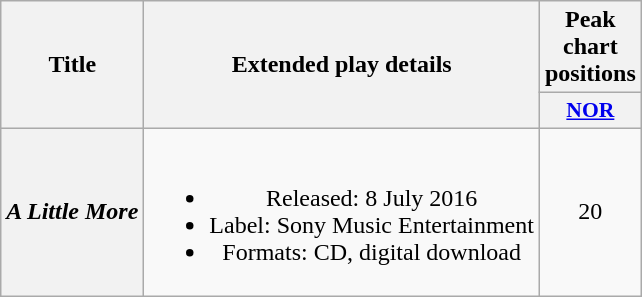<table class="wikitable plainrowheaders" style="text-align:center;" border="1">
<tr>
<th scope="col" rowspan="2">Title</th>
<th scope="col" rowspan="2">Extended play details</th>
<th scope="col" colspan="1">Peak chart positions</th>
</tr>
<tr>
<th scope="col" style="width:3em;font-size:90%;"><a href='#'>NOR</a><br></th>
</tr>
<tr>
<th scope="row"><em>A Little More</em></th>
<td><br><ul><li>Released: 8 July 2016</li><li>Label: Sony Music Entertainment</li><li>Formats: CD, digital download</li></ul></td>
<td>20</td>
</tr>
</table>
